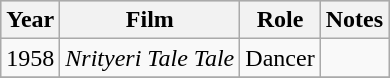<table class="wikitable sortable">
<tr style="background:#ccc; text-align:center;">
<th>Year</th>
<th>Film</th>
<th>Role</th>
<th>Notes</th>
</tr>
<tr>
<td>1958</td>
<td><em>Nrityeri Tale Tale</em></td>
<td>Dancer</td>
<td></td>
</tr>
<tr>
</tr>
</table>
